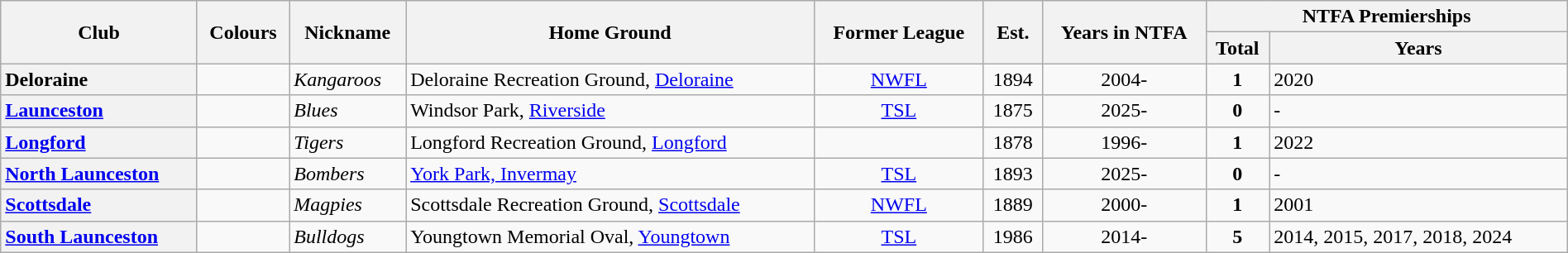<table class="wikitable sortable" style="text-align:center; width:100%">
<tr>
<th rowspan="2">Club</th>
<th rowspan="2">Colours</th>
<th rowspan="2">Nickname</th>
<th rowspan="2">Home Ground</th>
<th rowspan="2">Former League</th>
<th rowspan="2">Est.</th>
<th rowspan="2">Years in NTFA</th>
<th colspan="2">NTFA Premierships</th>
</tr>
<tr>
<th>Total</th>
<th>Years</th>
</tr>
<tr>
<th style="text-align:left">Deloraine</th>
<td></td>
<td align="left"><em>Kangaroos</em></td>
<td align="left">Deloraine Recreation Ground, <a href='#'>Deloraine</a></td>
<td><a href='#'>NWFL</a></td>
<td>1894</td>
<td>2004-</td>
<td align="center"><strong>1</strong></td>
<td align="left">2020</td>
</tr>
<tr>
<th style="text-align:left"><a href='#'>Launceston</a></th>
<td></td>
<td align="left"><em>Blues</em></td>
<td align="left">Windsor Park, <a href='#'>Riverside</a></td>
<td><a href='#'>TSL</a></td>
<td>1875</td>
<td>2025-</td>
<td align="center"><strong>0</strong></td>
<td align="left">-</td>
</tr>
<tr>
<th style="text-align:left"><a href='#'>Longford</a></th>
<td></td>
<td align="left"><em>Tigers</em></td>
<td align="left">Longford Recreation Ground, <a href='#'>Longford</a></td>
<td></td>
<td>1878</td>
<td>1996-</td>
<td align="center"><strong>1</strong></td>
<td align="left">2022</td>
</tr>
<tr>
<th style="text-align:left"><a href='#'>North Launceston</a></th>
<td></td>
<td align="left"><em>Bombers</em></td>
<td align="left"><a href='#'>York Park, Invermay</a></td>
<td><a href='#'>TSL</a></td>
<td>1893</td>
<td>2025-</td>
<td align="center"><strong>0</strong></td>
<td align="left">-</td>
</tr>
<tr>
<th style="text-align:left"><a href='#'>Scottsdale</a></th>
<td></td>
<td align="left"><em>Magpies</em></td>
<td align="left">Scottsdale Recreation Ground, <a href='#'>Scottsdale</a></td>
<td><a href='#'>NWFL</a></td>
<td>1889</td>
<td>2000-</td>
<td align="center"><strong>1</strong></td>
<td align="left">2001</td>
</tr>
<tr>
<th style="text-align:left"><a href='#'>South Launceston</a></th>
<td></td>
<td align="left"><em>Bulldogs</em></td>
<td align="left">Youngtown Memorial Oval, <a href='#'>Youngtown</a></td>
<td><a href='#'>TSL</a></td>
<td>1986</td>
<td>2014-</td>
<td align="center"><strong>5</strong></td>
<td align="left">2014, 2015, 2017, 2018, 2024</td>
</tr>
</table>
